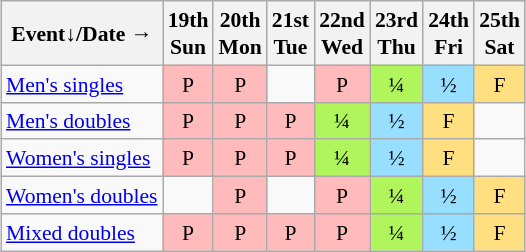<table class="wikitable" style="margin:0.5em auto; font-size:90%; line-height:1.25em; text-align:center;">
<tr>
<th>Event↓/Date →</th>
<th>19th<br>Sun</th>
<th>20th<br>Mon</th>
<th>21st<br>Tue</th>
<th>22nd<br>Wed</th>
<th>23rd<br>Thu</th>
<th>24th<br>Fri</th>
<th>25th<br>Sat</th>
</tr>
<tr>
<td align="left"><a href='#'>Men's singles</a></td>
<td bgcolor="#FFBBBB">P</td>
<td bgcolor="#FFBBBB">P</td>
<td></td>
<td bgcolor="#FFBBBB">P</td>
<td bgcolor="#AFF55B">¼</td>
<td bgcolor="#97DEFF">½</td>
<td bgcolor="#FFDF80">F</td>
</tr>
<tr>
<td align="left"><a href='#'>Men's doubles</a></td>
<td bgcolor="#FFBBBB">P</td>
<td bgcolor="#FFBBBB">P</td>
<td bgcolor="#FFBBBB">P</td>
<td bgcolor="#AFF55B">¼</td>
<td bgcolor="#97DEFF">½</td>
<td bgcolor="#FFDF80">F</td>
<td></td>
</tr>
<tr>
<td align="left"><a href='#'>Women's singles</a></td>
<td bgcolor="#FFBBBB">P</td>
<td bgcolor="#FFBBBB">P</td>
<td bgcolor="#FFBBBB">P</td>
<td bgcolor="#AFF55B">¼</td>
<td bgcolor="#97DEFF">½</td>
<td bgcolor="#FFDF80">F</td>
<td></td>
</tr>
<tr>
<td align="left"><a href='#'>Women's doubles</a></td>
<td></td>
<td bgcolor="#FFBBBB">P</td>
<td></td>
<td bgcolor="#FFBBBB">P</td>
<td bgcolor="#AFF55B">¼</td>
<td bgcolor="#97DEFF">½</td>
<td bgcolor="#FFDF80">F</td>
</tr>
<tr>
<td align="left"><a href='#'>Mixed doubles</a></td>
<td bgcolor="#FFBBBB">P</td>
<td bgcolor="#FFBBBB">P</td>
<td bgcolor="#FFBBBB">P</td>
<td bgcolor="#FFBBBB">P</td>
<td bgcolor="#AFF55B">¼</td>
<td bgcolor="#97DEFF">½</td>
<td bgcolor="#FFDF80">F</td>
</tr>
</table>
